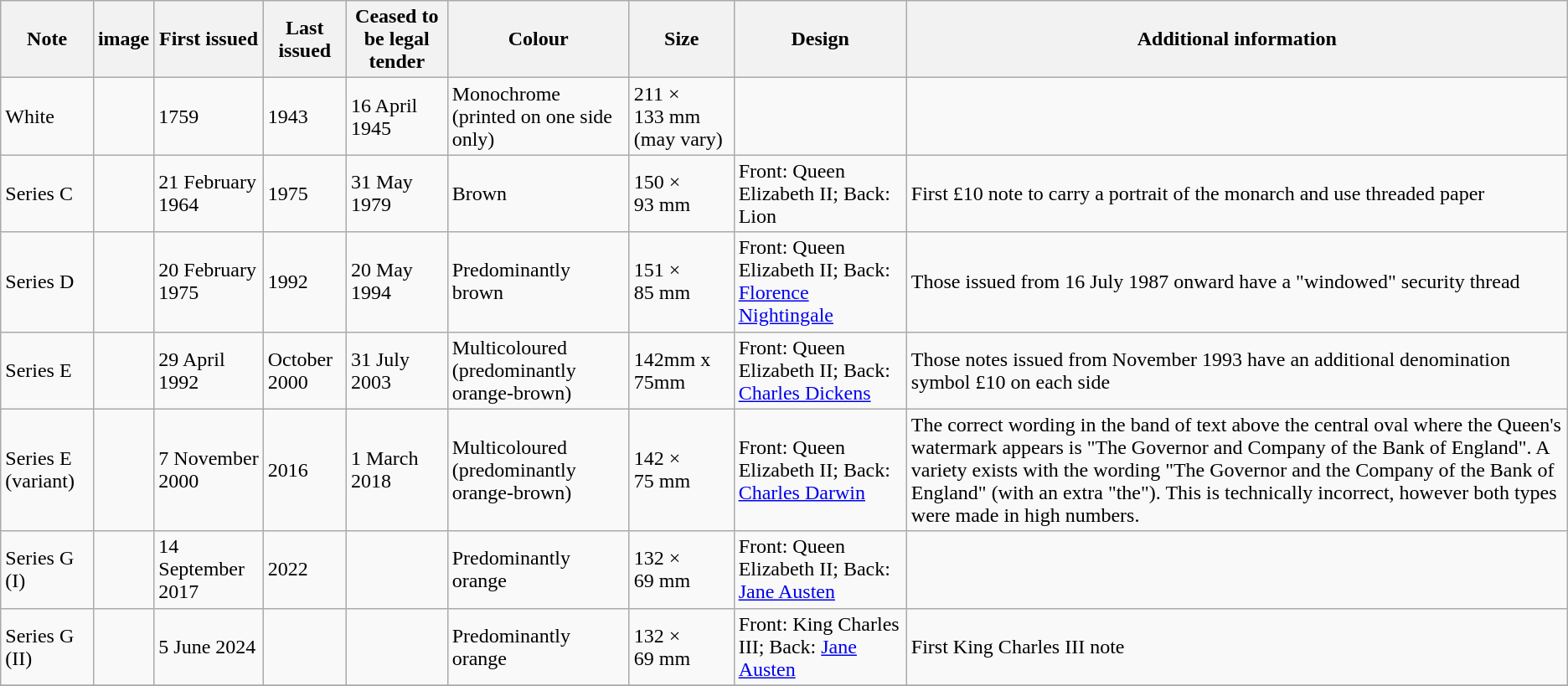<table class="wikitable">
<tr>
<th>Note</th>
<th>image</th>
<th>First issued</th>
<th>Last issued</th>
<th>Ceased to be legal tender</th>
<th>Colour</th>
<th>Size</th>
<th>Design</th>
<th>Additional information</th>
</tr>
<tr>
<td>White</td>
<td></td>
<td>1759</td>
<td>1943</td>
<td>16 April 1945</td>
<td>Monochrome (printed on one side only)</td>
<td>211 × 133 mm (may vary)</td>
<td></td>
<td></td>
</tr>
<tr>
<td>Series C</td>
<td></td>
<td>21 February 1964</td>
<td>1975</td>
<td>31 May 1979</td>
<td>Brown</td>
<td>150 × 93 mm</td>
<td>Front: Queen Elizabeth II; Back: Lion</td>
<td>First £10 note to carry a portrait of the monarch and use threaded paper</td>
</tr>
<tr>
<td>Series D</td>
<td></td>
<td>20 February 1975</td>
<td>1992</td>
<td>20 May 1994</td>
<td>Predominantly brown</td>
<td>151 × 85 mm</td>
<td>Front: Queen Elizabeth II; Back: <a href='#'>Florence Nightingale</a></td>
<td>Those issued from 16 July 1987 onward have a "windowed" security thread</td>
</tr>
<tr>
<td>Series E</td>
<td></td>
<td>29 April 1992</td>
<td>October 2000</td>
<td>31 July 2003</td>
<td>Multicoloured (predominantly orange-brown)</td>
<td>142mm x 75mm</td>
<td>Front: Queen Elizabeth II; Back: <a href='#'>Charles Dickens</a></td>
<td>Those notes issued from November 1993 have an additional denomination symbol £10 on each side</td>
</tr>
<tr>
<td>Series E (variant)</td>
<td></td>
<td>7 November 2000</td>
<td>2016</td>
<td>1 March 2018</td>
<td>Multicoloured (predominantly orange-brown)</td>
<td>142 × 75 mm</td>
<td>Front: Queen Elizabeth II; Back: <a href='#'>Charles Darwin</a></td>
<td>The correct wording in the band of text above the central oval where the Queen's watermark appears is "The Governor and Company of the Bank of England". A variety exists with the wording "The Governor and the Company of the Bank of England" (with an extra "the"). This is technically incorrect, however both types were made in high numbers.</td>
</tr>
<tr>
<td>Series G (I)</td>
<td></td>
<td>14 September 2017</td>
<td>2022</td>
<td></td>
<td>Predominantly orange</td>
<td>132 × 69 mm</td>
<td>Front: Queen Elizabeth II; Back: <a href='#'>Jane Austen</a></td>
<td></td>
</tr>
<tr>
<td>Series G (II)</td>
<td></td>
<td>5 June 2024</td>
<td></td>
<td></td>
<td>Predominantly orange</td>
<td>132 × 69 mm</td>
<td>Front: King Charles III; Back: <a href='#'>Jane Austen</a></td>
<td>First King Charles III note</td>
</tr>
<tr King Charles III>
</tr>
</table>
